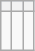<table class="wikitable centered">
<tr style="background-color:#CEDAF2">
<th></th>
<th></th>
<th></th>
</tr>
<tr align="center">
<td></td>
<td><br></td>
<td><br></td>
</tr>
</table>
